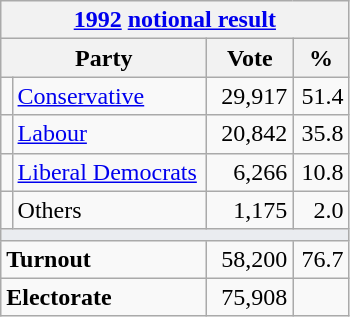<table class="wikitable">
<tr>
<th colspan="4"><a href='#'>1992</a> <a href='#'>notional result</a></th>
</tr>
<tr>
<th bgcolor="#DDDDFF" width="130px" colspan="2">Party</th>
<th bgcolor="#DDDDFF" width="50px">Vote</th>
<th bgcolor="#DDDDFF" width="30px">%</th>
</tr>
<tr>
<td></td>
<td><a href='#'>Conservative</a></td>
<td align=right>29,917</td>
<td align=right>51.4</td>
</tr>
<tr>
<td></td>
<td><a href='#'>Labour</a></td>
<td align=right>20,842</td>
<td align=right>35.8</td>
</tr>
<tr>
<td></td>
<td><a href='#'>Liberal Democrats</a></td>
<td align=right>6,266</td>
<td align=right>10.8</td>
</tr>
<tr>
<td></td>
<td>Others</td>
<td align=right>1,175</td>
<td align=right>2.0</td>
</tr>
<tr>
<td colspan="4" bgcolor="#EAECF0"></td>
</tr>
<tr>
<td colspan="2"><strong>Turnout</strong></td>
<td align=right>58,200</td>
<td align=right>76.7</td>
</tr>
<tr>
<td colspan="2"><strong>Electorate</strong></td>
<td align=right>75,908</td>
</tr>
</table>
